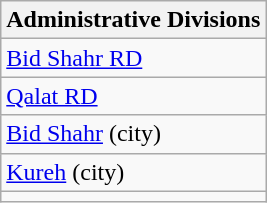<table class="wikitable">
<tr>
<th>Administrative Divisions</th>
</tr>
<tr>
<td><a href='#'>Bid Shahr RD</a></td>
</tr>
<tr>
<td><a href='#'>Qalat RD</a></td>
</tr>
<tr>
<td><a href='#'>Bid Shahr</a> (city)</td>
</tr>
<tr>
<td><a href='#'>Kureh</a> (city)</td>
</tr>
<tr>
<td colspan=1></td>
</tr>
</table>
